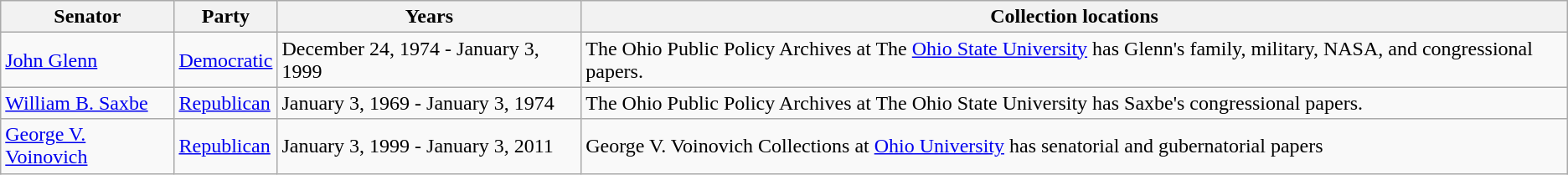<table class="wikitable sortable">
<tr>
<th>Senator</th>
<th>Party</th>
<th>Years</th>
<th>Collection locations</th>
</tr>
<tr>
<td><a href='#'>John Glenn</a></td>
<td><a href='#'>Democratic</a></td>
<td>December 24, 1974 - January 3, 1999</td>
<td>The Ohio Public Policy Archives at The <a href='#'>Ohio State University</a> has Glenn's family, military, NASA, and congressional papers.</td>
</tr>
<tr>
<td><a href='#'>William B. Saxbe</a></td>
<td><a href='#'>Republican</a></td>
<td>January 3, 1969 - January 3, 1974</td>
<td>The Ohio Public Policy Archives at The Ohio State University has Saxbe's congressional papers.</td>
</tr>
<tr>
<td><a href='#'>George V. Voinovich</a></td>
<td><a href='#'>Republican</a></td>
<td>January 3, 1999 - January 3, 2011</td>
<td>George V. Voinovich Collections at <a href='#'>Ohio University</a> has senatorial and gubernatorial papers</td>
</tr>
</table>
